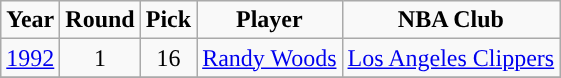<table class="wikitable">
<tr align="center">
<td><strong>Year</strong></td>
<td><strong>Round</strong></td>
<td><strong>Pick</strong></td>
<td><strong>Player</strong></td>
<td><strong>NBA Club</strong></td>
</tr>
<tr align="center" bgcolor="">
<td><a href='#'>1992</a></td>
<td>1</td>
<td>16</td>
<td><a href='#'>Randy Woods</a></td>
<td><a href='#'>Los Angeles Clippers</a></td>
</tr>
<tr align="center" bgcolor="">
</tr>
</table>
